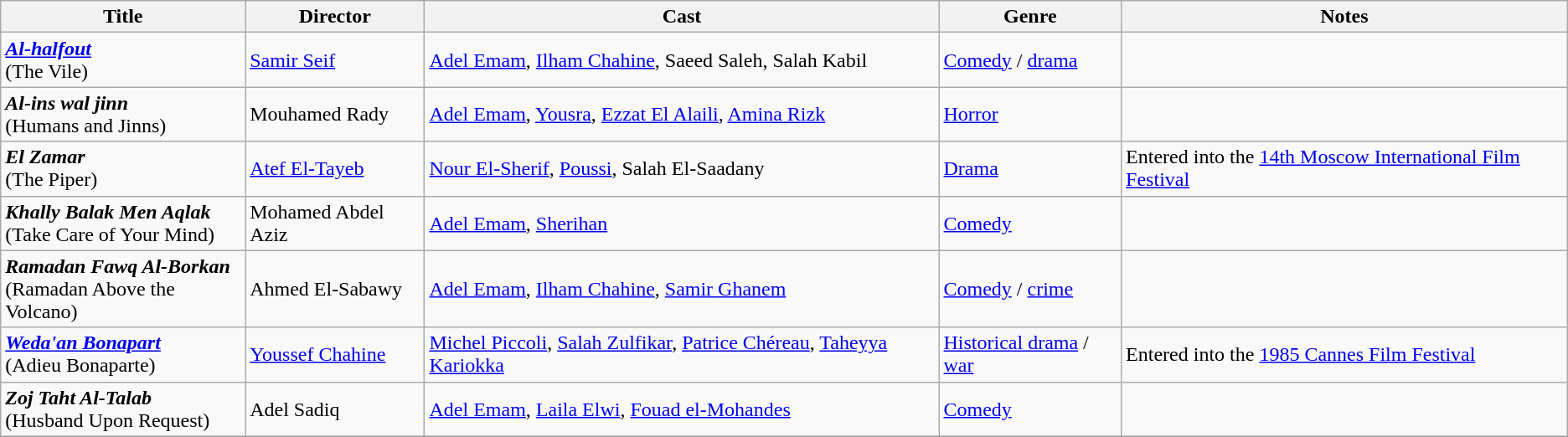<table class="wikitable">
<tr>
<th>Title</th>
<th>Director</th>
<th>Cast</th>
<th>Genre</th>
<th>Notes</th>
</tr>
<tr>
<td><strong><em><a href='#'>Al-halfout</a></em></strong><br>(The Vile)</td>
<td><a href='#'>Samir Seif</a></td>
<td><a href='#'>Adel Emam</a>, <a href='#'>Ilham Chahine</a>, Saeed Saleh, Salah Kabil</td>
<td><a href='#'>Comedy</a> / <a href='#'>drama</a></td>
<td></td>
</tr>
<tr>
<td><strong><em>Al-ins wal jinn </em></strong><br>(Humans and Jinns)</td>
<td>Mouhamed Rady</td>
<td><a href='#'>Adel Emam</a>, <a href='#'>Yousra</a>, <a href='#'>Ezzat El Alaili</a>, <a href='#'>Amina Rizk</a></td>
<td><a href='#'>Horror</a></td>
<td></td>
</tr>
<tr>
<td><strong><em>El Zamar</em></strong><br>(The Piper)</td>
<td><a href='#'>Atef El-Tayeb</a></td>
<td><a href='#'>Nour El-Sherif</a>, <a href='#'>Poussi</a>, Salah El-Saadany</td>
<td><a href='#'>Drama</a></td>
<td>Entered into the <a href='#'>14th Moscow International Film Festival</a></td>
</tr>
<tr>
<td><strong><em>Khally Balak Men Aqlak</em></strong><br>(Take Care of Your Mind)</td>
<td>Mohamed Abdel Aziz</td>
<td><a href='#'>Adel Emam</a>, <a href='#'>Sherihan</a></td>
<td><a href='#'>Comedy</a></td>
<td></td>
</tr>
<tr>
<td><strong><em>Ramadan Fawq Al-Borkan </em></strong><br>(Ramadan Above the Volcano)</td>
<td>Ahmed El-Sabawy</td>
<td><a href='#'>Adel Emam</a>, <a href='#'>Ilham Chahine</a>, <a href='#'>Samir Ghanem</a></td>
<td><a href='#'>Comedy</a> / <a href='#'>crime</a></td>
<td></td>
</tr>
<tr>
<td><strong><em><a href='#'>Weda'an Bonapart</a></em></strong><br>(Adieu Bonaparte)</td>
<td><a href='#'>Youssef Chahine</a></td>
<td><a href='#'>Michel Piccoli</a>, <a href='#'>Salah Zulfikar</a>, <a href='#'>Patrice Chéreau</a>, <a href='#'>Taheyya Kariokka</a></td>
<td><a href='#'>Historical drama</a> / <a href='#'>war</a></td>
<td>Entered into the <a href='#'>1985 Cannes Film Festival</a></td>
</tr>
<tr>
<td><strong><em>Zoj Taht Al-Talab </em></strong><br>(Husband Upon Request)</td>
<td>Adel Sadiq</td>
<td><a href='#'>Adel Emam</a>, <a href='#'>Laila Elwi</a>, <a href='#'>Fouad el-Mohandes</a></td>
<td><a href='#'>Comedy</a></td>
<td></td>
</tr>
<tr>
</tr>
</table>
